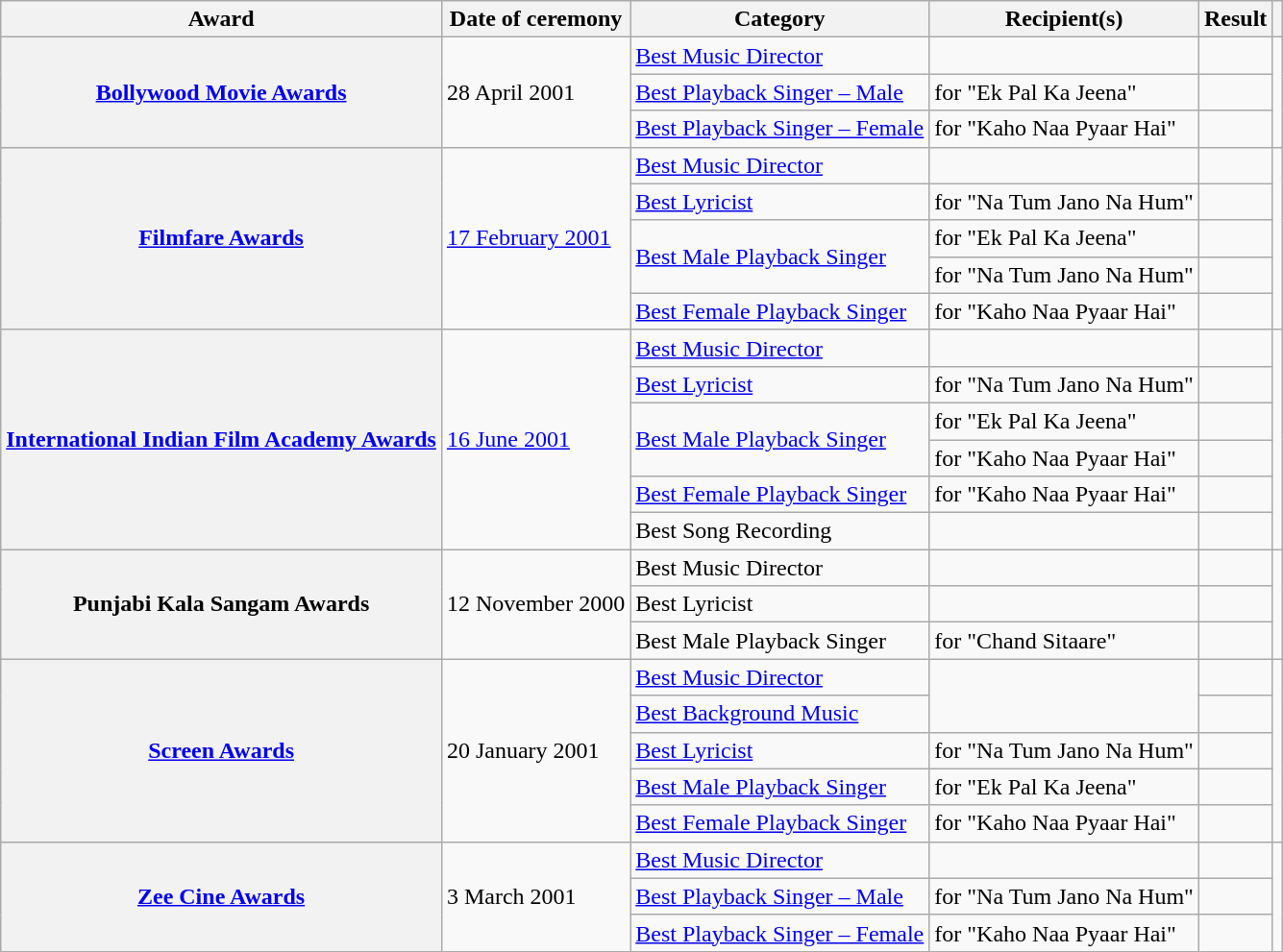<table class="wikitable plainrowheaders sortable">
<tr>
<th scope="col">Award</th>
<th scope="col">Date of ceremony</th>
<th scope="col">Category</th>
<th scope="col">Recipient(s)</th>
<th scope="col">Result</th>
<th scope="col" class="unsortable"></th>
</tr>
<tr>
<th scope="row" rowspan="3"><a href='#'>Bollywood Movie Awards</a></th>
<td rowspan="3">28 April 2001</td>
<td><a href='#'>Best Music Director</a></td>
<td></td>
<td></td>
<td style="text-align:center;" rowspan="3"></td>
</tr>
<tr>
<td><a href='#'>Best Playback Singer – Male</a></td>
<td> for "Ek Pal Ka Jeena"</td>
<td></td>
</tr>
<tr>
<td><a href='#'>Best Playback Singer – Female</a></td>
<td> for "Kaho Naa Pyaar Hai"</td>
<td></td>
</tr>
<tr>
<th scope="row" rowspan="5"><a href='#'>Filmfare Awards</a></th>
<td rowspan="5"><a href='#'>17 February 2001</a></td>
<td><a href='#'>Best Music Director</a></td>
<td></td>
<td></td>
<td style="text-align:center;" rowspan="5"><br><br></td>
</tr>
<tr>
<td><a href='#'>Best Lyricist</a></td>
<td> for "Na Tum Jano Na Hum"</td>
<td></td>
</tr>
<tr>
<td rowspan="2"><a href='#'>Best Male Playback Singer</a></td>
<td> for "Ek Pal Ka Jeena"</td>
<td></td>
</tr>
<tr>
<td> for "Na Tum Jano Na Hum"</td>
<td></td>
</tr>
<tr>
<td><a href='#'>Best Female Playback Singer</a></td>
<td> for "Kaho Naa Pyaar Hai"</td>
<td></td>
</tr>
<tr>
<th scope="row" rowspan="6"><a href='#'>International Indian Film Academy Awards</a></th>
<td rowspan="6"><a href='#'>16 June 2001</a></td>
<td><a href='#'>Best Music Director</a></td>
<td></td>
<td></td>
<td style="text-align:center;" rowspan="6"><br><br></td>
</tr>
<tr>
<td><a href='#'>Best Lyricist</a></td>
<td> for "Na Tum Jano Na Hum"</td>
<td></td>
</tr>
<tr>
<td rowspan="2"><a href='#'>Best Male Playback Singer</a></td>
<td> for "Ek Pal Ka Jeena"</td>
<td></td>
</tr>
<tr>
<td> for "Kaho Naa Pyaar Hai"</td>
<td></td>
</tr>
<tr>
<td><a href='#'>Best Female Playback Singer</a></td>
<td> for "Kaho Naa Pyaar Hai"</td>
<td></td>
</tr>
<tr>
<td>Best Song Recording</td>
<td></td>
<td></td>
</tr>
<tr>
<th scope="row" rowspan="3">Punjabi Kala Sangam Awards</th>
<td rowspan="3">12 November 2000</td>
<td>Best Music Director</td>
<td></td>
<td></td>
<td style="text-align:center;" rowspan="3"><br></td>
</tr>
<tr>
<td>Best Lyricist</td>
<td></td>
<td></td>
</tr>
<tr>
<td>Best Male Playback Singer</td>
<td> for "Chand Sitaare"</td>
<td></td>
</tr>
<tr>
<th rowspan="5" scope="row"><a href='#'>Screen Awards</a></th>
<td rowspan="5">20 January 2001</td>
<td><a href='#'>Best Music Director</a></td>
<td rowspan="2"></td>
<td></td>
<td rowspan="5" style="text-align:center;"><br><br></td>
</tr>
<tr>
<td><a href='#'>Best Background Music</a></td>
<td></td>
</tr>
<tr>
<td><a href='#'>Best Lyricist</a></td>
<td> for "Na Tum Jano Na Hum"</td>
<td></td>
</tr>
<tr>
<td><a href='#'>Best Male Playback Singer</a></td>
<td> for "Ek Pal Ka Jeena"</td>
<td></td>
</tr>
<tr>
<td><a href='#'>Best Female Playback Singer</a></td>
<td> for "Kaho Naa Pyaar Hai"</td>
<td></td>
</tr>
<tr>
<th scope="row" rowspan="3"><a href='#'>Zee Cine Awards</a></th>
<td rowspan="3">3 March 2001</td>
<td><a href='#'>Best Music Director</a></td>
<td></td>
<td></td>
<td style="text-align:center;" rowspan="3"></td>
</tr>
<tr>
<td><a href='#'>Best Playback Singer – Male</a></td>
<td> for "Na Tum Jano Na Hum"</td>
<td></td>
</tr>
<tr>
<td><a href='#'>Best Playback Singer – Female</a></td>
<td> for "Kaho Naa Pyaar Hai"</td>
<td></td>
</tr>
</table>
